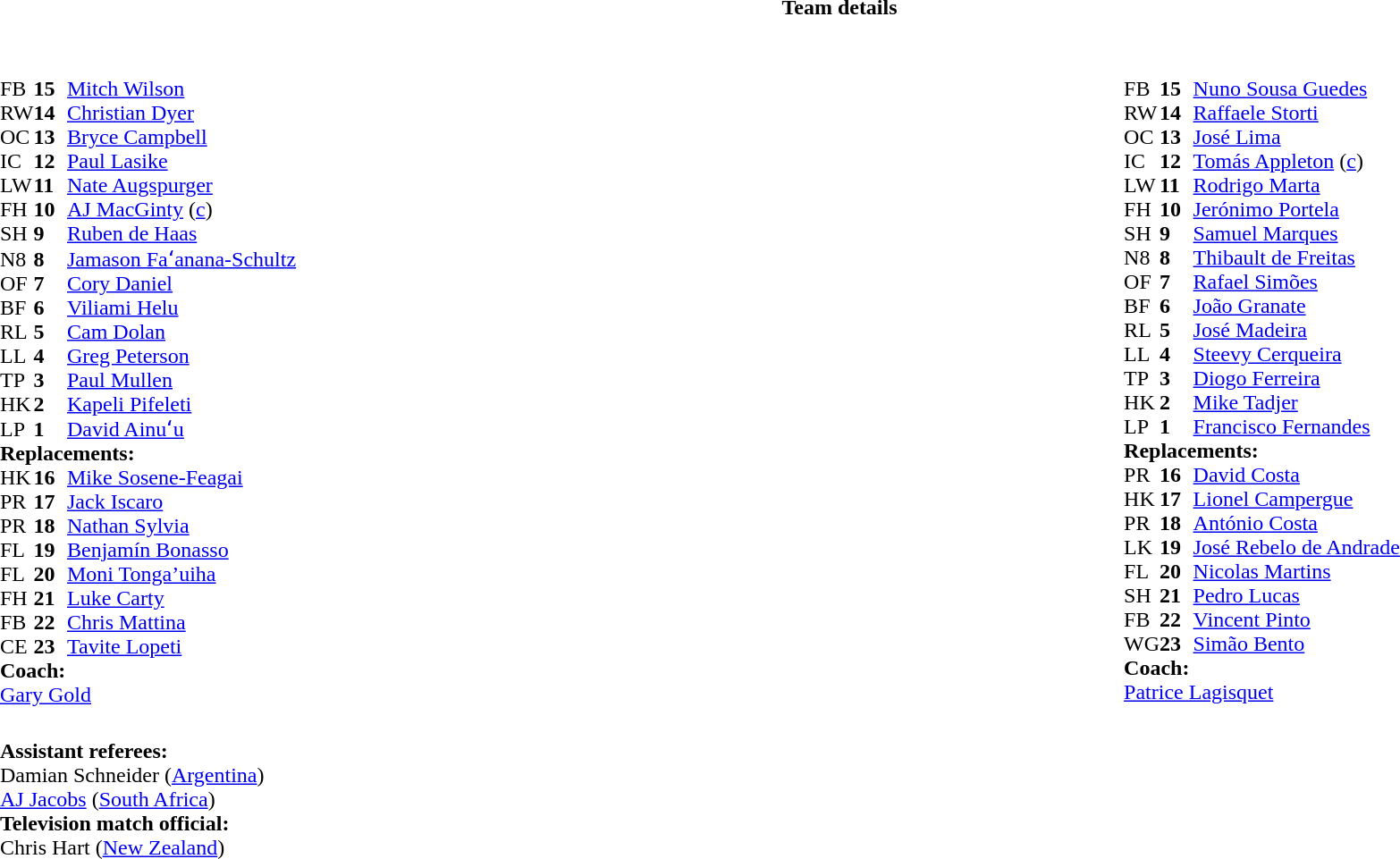<table border="0" style="width:100%;" class="collapsible collapsed">
<tr>
<th>Team details</th>
</tr>
<tr>
<td><br><table style="width:100%">
<tr>
<td style="vertical-align:top;width:50%"><br><table cellspacing="0" cellpadding="0">
<tr>
<th width="25"></th>
<th width="25"></th>
</tr>
<tr>
<td>FB</td>
<td><strong>15</strong></td>
<td><a href='#'>Mitch Wilson</a></td>
</tr>
<tr>
<td>RW</td>
<td><strong>14</strong></td>
<td><a href='#'>Christian Dyer</a></td>
</tr>
<tr>
<td>OC</td>
<td><strong>13</strong></td>
<td><a href='#'>Bryce Campbell</a></td>
</tr>
<tr>
<td>IC</td>
<td><strong>12</strong></td>
<td><a href='#'>Paul Lasike</a></td>
</tr>
<tr>
<td>LW</td>
<td><strong>11</strong></td>
<td><a href='#'>Nate Augspurger</a></td>
<td></td>
</tr>
<tr>
<td>FH</td>
<td><strong>10</strong></td>
<td><a href='#'>AJ MacGinty</a> (<a href='#'>c</a>)</td>
</tr>
<tr>
<td>SH</td>
<td><strong>9</strong></td>
<td><a href='#'>Ruben de Haas</a></td>
</tr>
<tr>
<td>N8</td>
<td><strong>8</strong></td>
<td><a href='#'>Jamason Faʻanana-Schultz</a></td>
<td></td>
<td></td>
</tr>
<tr>
<td>OF</td>
<td><strong>7</strong></td>
<td><a href='#'>Cory Daniel</a></td>
</tr>
<tr>
<td>BF</td>
<td><strong>6</strong></td>
<td><a href='#'>Viliami Helu</a></td>
<td></td>
<td></td>
</tr>
<tr>
<td>RL</td>
<td><strong>5</strong></td>
<td><a href='#'>Cam Dolan</a></td>
</tr>
<tr>
<td>LL</td>
<td><strong>4</strong></td>
<td><a href='#'>Greg Peterson</a></td>
</tr>
<tr>
<td>TP</td>
<td><strong>3</strong></td>
<td><a href='#'>Paul Mullen</a></td>
<td></td>
<td></td>
</tr>
<tr>
<td>HK</td>
<td><strong>2</strong></td>
<td><a href='#'>Kapeli Pifeleti</a></td>
<td></td>
<td></td>
</tr>
<tr>
<td>LP</td>
<td><strong>1</strong></td>
<td><a href='#'>David Ainuʻu</a></td>
<td></td>
<td></td>
</tr>
<tr>
<td colspan=3><strong>Replacements:</strong></td>
</tr>
<tr>
<td>HK</td>
<td><strong>16</strong></td>
<td><a href='#'>Mike Sosene-Feagai</a></td>
<td></td>
<td></td>
</tr>
<tr>
<td>PR</td>
<td><strong>17</strong></td>
<td><a href='#'>Jack Iscaro</a></td>
<td></td>
<td></td>
</tr>
<tr>
<td>PR</td>
<td><strong>18</strong></td>
<td><a href='#'>Nathan Sylvia</a></td>
<td></td>
<td></td>
</tr>
<tr>
<td>FL</td>
<td><strong>19</strong></td>
<td><a href='#'>Benjamín Bonasso</a></td>
<td></td>
<td></td>
</tr>
<tr>
<td>FL</td>
<td><strong>20</strong></td>
<td><a href='#'>Moni Tonga’uiha</a></td>
<td></td>
<td></td>
</tr>
<tr>
<td>FH</td>
<td><strong>21</strong></td>
<td><a href='#'>Luke Carty</a></td>
</tr>
<tr>
<td>FB</td>
<td><strong>22</strong></td>
<td><a href='#'>Chris Mattina</a></td>
</tr>
<tr>
<td>CE</td>
<td><strong>23</strong></td>
<td><a href='#'>Tavite Lopeti</a></td>
</tr>
<tr>
<td colspan=3><strong>Coach:</strong></td>
</tr>
<tr>
<td colspan="4"> <a href='#'>Gary Gold</a></td>
</tr>
</table>
</td>
<td style="vertical-align:top"></td>
<td style="vertical-align:top;width:50%"><br><table cellspacing="0" cellpadding="0" style="margin:auto">
<tr>
<th width="25"></th>
<th width="25"></th>
</tr>
<tr>
<td>FB</td>
<td><strong>15</strong></td>
<td><a href='#'>Nuno Sousa Guedes</a></td>
<td></td>
<td></td>
</tr>
<tr>
<td>RW</td>
<td><strong>14</strong></td>
<td><a href='#'>Raffaele Storti</a></td>
</tr>
<tr>
<td>OC</td>
<td><strong>13</strong></td>
<td><a href='#'>José Lima</a></td>
<td></td>
<td></td>
<td></td>
</tr>
<tr>
<td>IC</td>
<td><strong>12</strong></td>
<td><a href='#'>Tomás Appleton</a> (<a href='#'>c</a>)</td>
</tr>
<tr>
<td>LW</td>
<td><strong>11</strong></td>
<td><a href='#'>Rodrigo Marta</a></td>
</tr>
<tr>
<td>FH</td>
<td><strong>10</strong></td>
<td><a href='#'>Jerónimo Portela</a></td>
</tr>
<tr>
<td>SH</td>
<td><strong>9</strong></td>
<td><a href='#'>Samuel Marques</a></td>
</tr>
<tr>
<td>N8</td>
<td><strong>8</strong></td>
<td><a href='#'>Thibault de Freitas</a></td>
<td></td>
<td></td>
</tr>
<tr>
<td>OF</td>
<td><strong>7</strong></td>
<td><a href='#'>Rafael Simões</a></td>
</tr>
<tr>
<td>BF</td>
<td><strong>6</strong></td>
<td><a href='#'>João Granate</a></td>
</tr>
<tr>
<td>RL</td>
<td><strong>5</strong></td>
<td><a href='#'>José Madeira</a></td>
</tr>
<tr>
<td>LL</td>
<td><strong>4</strong></td>
<td><a href='#'>Steevy Cerqueira</a></td>
<td></td>
<td></td>
</tr>
<tr>
<td>TP</td>
<td><strong>3</strong></td>
<td><a href='#'>Diogo Ferreira</a></td>
<td></td>
<td></td>
</tr>
<tr>
<td>HK</td>
<td><strong>2</strong></td>
<td><a href='#'>Mike Tadjer</a></td>
<td></td>
<td></td>
</tr>
<tr>
<td>LP</td>
<td><strong>1</strong></td>
<td><a href='#'>Francisco Fernandes</a></td>
<td></td>
</tr>
<tr>
<td colspan=3><strong>Replacements:</strong></td>
</tr>
<tr>
<td>PR</td>
<td><strong>16</strong></td>
<td><a href='#'>David Costa</a></td>
<td></td>
<td></td>
<td></td>
</tr>
<tr>
<td>HK</td>
<td><strong>17</strong></td>
<td><a href='#'>Lionel Campergue</a></td>
<td></td>
<td></td>
</tr>
<tr>
<td>PR</td>
<td><strong>18</strong></td>
<td><a href='#'>António Costa</a></td>
<td></td>
<td></td>
</tr>
<tr>
<td>LK</td>
<td><strong>19</strong></td>
<td><a href='#'>José Rebelo de Andrade</a></td>
<td></td>
<td></td>
</tr>
<tr>
<td>FL</td>
<td><strong>20</strong></td>
<td><a href='#'>Nicolas Martins</a></td>
<td></td>
<td></td>
<td></td>
</tr>
<tr>
<td>SH</td>
<td><strong>21</strong></td>
<td><a href='#'>Pedro Lucas</a></td>
</tr>
<tr>
<td>FB</td>
<td><strong>22</strong></td>
<td><a href='#'>Vincent Pinto</a></td>
<td></td>
<td></td>
</tr>
<tr>
<td>WG</td>
<td><strong>23</strong></td>
<td><a href='#'>Simão Bento</a></td>
<td></td>
<td></td>
</tr>
<tr>
<td colspan=3><strong>Coach:</strong></td>
</tr>
<tr>
<td colspan="4"> <a href='#'>Patrice Lagisquet</a></td>
</tr>
</table>
</td>
</tr>
</table>
<table style="width:100%">
<tr>
<td><br><strong>Assistant referees:</strong>
<br>Damian Schneider (<a href='#'>Argentina</a>)
<br><a href='#'>AJ Jacobs</a> (<a href='#'>South Africa</a>)
<br><strong>Television match official:</strong>
<br>Chris Hart (<a href='#'>New Zealand</a>)</td>
</tr>
</table>
</td>
</tr>
</table>
